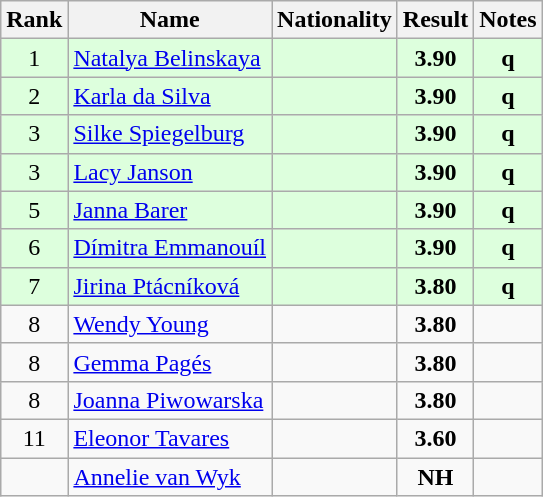<table class="wikitable sortable" style="text-align:center">
<tr>
<th>Rank</th>
<th>Name</th>
<th>Nationality</th>
<th>Result</th>
<th>Notes</th>
</tr>
<tr bgcolor=ddffdd>
<td>1</td>
<td align=left><a href='#'>Natalya Belinskaya</a></td>
<td align=left></td>
<td><strong>3.90</strong></td>
<td><strong>q</strong></td>
</tr>
<tr bgcolor=ddffdd>
<td>2</td>
<td align=left><a href='#'>Karla da Silva</a></td>
<td align=left></td>
<td><strong>3.90</strong></td>
<td><strong>q</strong></td>
</tr>
<tr bgcolor=ddffdd>
<td>3</td>
<td align=left><a href='#'>Silke Spiegelburg</a></td>
<td align=left></td>
<td><strong>3.90</strong></td>
<td><strong>q</strong></td>
</tr>
<tr bgcolor=ddffdd>
<td>3</td>
<td align=left><a href='#'>Lacy Janson</a></td>
<td align=left></td>
<td><strong>3.90</strong></td>
<td><strong>q</strong></td>
</tr>
<tr bgcolor=ddffdd>
<td>5</td>
<td align=left><a href='#'>Janna Barer</a></td>
<td align=left></td>
<td><strong>3.90</strong></td>
<td><strong>q</strong></td>
</tr>
<tr bgcolor=ddffdd>
<td>6</td>
<td align=left><a href='#'>Dímitra Emmanouíl</a></td>
<td align=left></td>
<td><strong>3.90</strong></td>
<td><strong>q</strong></td>
</tr>
<tr bgcolor=ddffdd>
<td>7</td>
<td align=left><a href='#'>Jirina Ptácníková</a></td>
<td align=left></td>
<td><strong>3.80</strong></td>
<td><strong>q</strong></td>
</tr>
<tr>
<td>8</td>
<td align=left><a href='#'>Wendy Young</a></td>
<td align=left></td>
<td><strong>3.80</strong></td>
<td></td>
</tr>
<tr>
<td>8</td>
<td align=left><a href='#'>Gemma Pagés</a></td>
<td align=left></td>
<td><strong>3.80</strong></td>
<td></td>
</tr>
<tr>
<td>8</td>
<td align=left><a href='#'>Joanna Piwowarska</a></td>
<td align=left></td>
<td><strong>3.80</strong></td>
<td></td>
</tr>
<tr>
<td>11</td>
<td align=left><a href='#'>Eleonor Tavares</a></td>
<td align=left></td>
<td><strong>3.60</strong></td>
<td></td>
</tr>
<tr>
<td></td>
<td align=left><a href='#'>Annelie van Wyk</a></td>
<td align=left></td>
<td><strong>NH</strong></td>
<td></td>
</tr>
</table>
